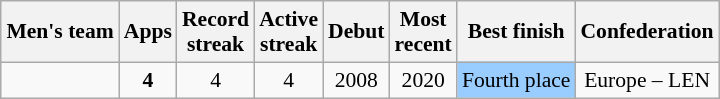<table class="wikitable" style="text-align: center; font-size: 90%; margin-left: 1em;">
<tr>
<th>Men's team</th>
<th>Apps</th>
<th>Record<br>streak</th>
<th>Active<br>streak</th>
<th>Debut</th>
<th>Most<br>recent</th>
<th>Best finish</th>
<th>Confederation</th>
</tr>
<tr>
<td style="text-align: left;"></td>
<td><strong>4</strong></td>
<td>4</td>
<td>4</td>
<td>2008</td>
<td>2020</td>
<td style="background-color: #9acdff;">Fourth place</td>
<td>Europe – LEN</td>
</tr>
</table>
